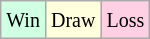<table class="wikitable">
<tr>
<td style="background-color: #d0ffe3;"><small>Win</small></td>
<td style="background-color: #ffffdd;"><small>Draw</small></td>
<td style="background-color: #ffd0e3;"><small>Loss</small></td>
</tr>
</table>
